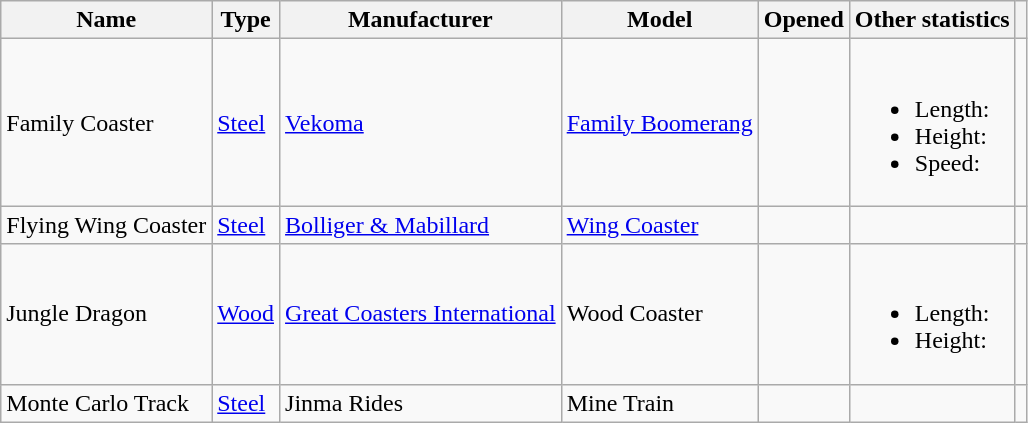<table class="wikitable sortable">
<tr>
<th>Name</th>
<th>Type</th>
<th>Manufacturer</th>
<th>Model</th>
<th>Opened</th>
<th class="unsortable">Other statistics</th>
<th class="unsortable"></th>
</tr>
<tr>
<td>Family Coaster</td>
<td><a href='#'>Steel</a></td>
<td><a href='#'>Vekoma</a></td>
<td><a href='#'>Family Boomerang</a></td>
<td></td>
<td><br><ul><li>Length: </li><li>Height: </li><li>Speed: </li></ul></td>
<td></td>
</tr>
<tr>
<td>Flying Wing Coaster</td>
<td><a href='#'>Steel</a></td>
<td><a href='#'>Bolliger & Mabillard</a></td>
<td><a href='#'>Wing Coaster</a></td>
<td></td>
<td></td>
<td></td>
</tr>
<tr>
<td>Jungle Dragon</td>
<td><a href='#'>Wood</a></td>
<td><a href='#'>Great Coasters International</a></td>
<td>Wood Coaster</td>
<td></td>
<td><br><ul><li>Length: </li><li>Height: </li></ul></td>
<td></td>
</tr>
<tr>
<td>Monte Carlo Track</td>
<td><a href='#'>Steel</a></td>
<td>Jinma Rides</td>
<td>Mine Train</td>
<td></td>
<td></td>
<td></td>
</tr>
</table>
